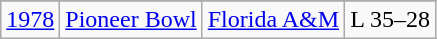<table class="wikitable">
<tr>
</tr>
<tr>
<td><a href='#'>1978</a></td>
<td><a href='#'>Pioneer Bowl</a></td>
<td><a href='#'>Florida A&M</a></td>
<td>L 35–28</td>
</tr>
</table>
